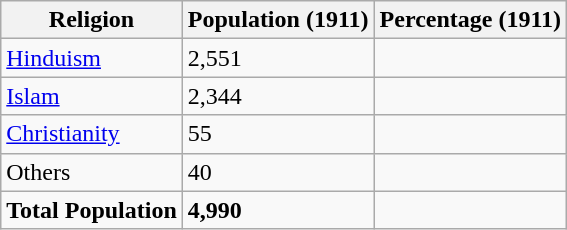<table class="wikitable sortable">
<tr>
<th>Religion</th>
<th>Population (1911)</th>
<th>Percentage (1911)</th>
</tr>
<tr>
<td><a href='#'>Hinduism</a> </td>
<td>2,551</td>
<td></td>
</tr>
<tr>
<td><a href='#'>Islam</a> </td>
<td>2,344</td>
<td></td>
</tr>
<tr>
<td><a href='#'>Christianity</a> </td>
<td>55</td>
<td></td>
</tr>
<tr>
<td>Others</td>
<td>40</td>
<td></td>
</tr>
<tr>
<td><strong>Total Population</strong></td>
<td><strong>4,990</strong></td>
<td><strong></strong></td>
</tr>
</table>
